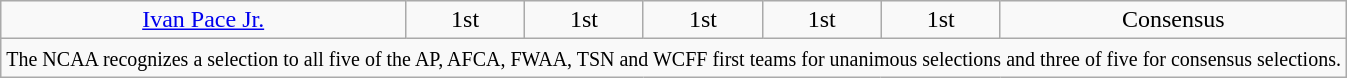<table class="wikitable sortable sortable" style="text-align: center">
<tr>
<td><a href='#'>Ivan Pace Jr.</a></td>
<td>1st</td>
<td>1st</td>
<td>1st</td>
<td>1st</td>
<td>1st</td>
<td>Consensus</td>
</tr>
<tr align="center">
<td colspan=7style="><small>The NCAA recognizes a selection to all five of the AP, AFCA, FWAA, TSN and WCFF first teams for unanimous selections and three of five for consensus selections.</small></td>
</tr>
</table>
